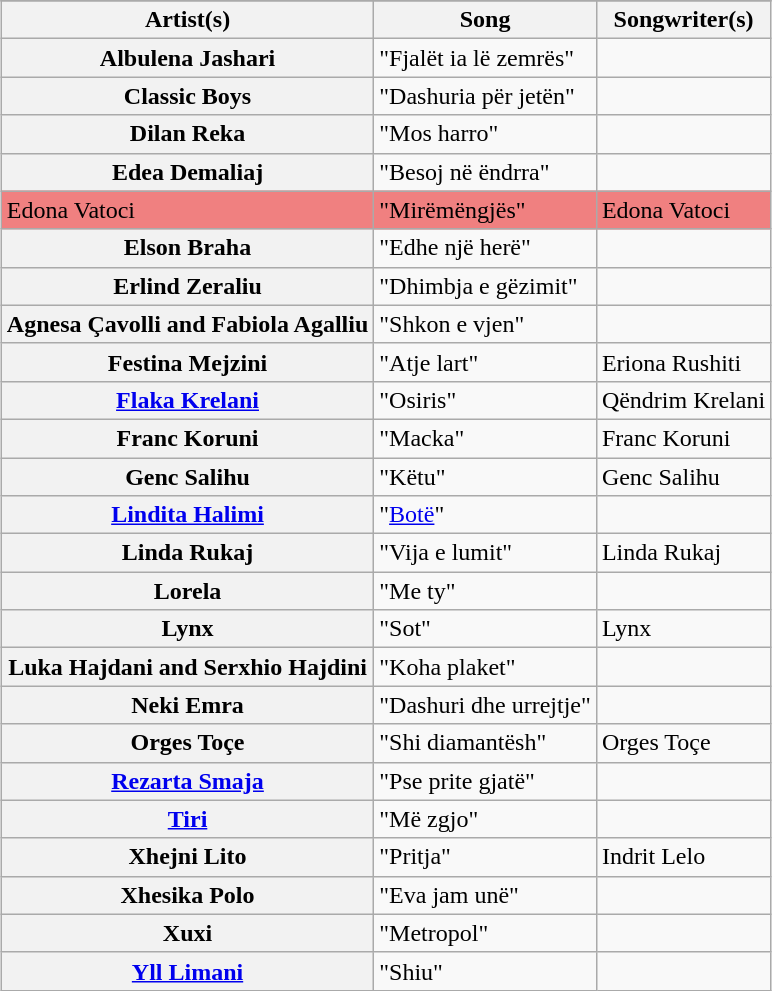<table class="wikitable sortable plainrowheaders" style="margin: 1em auto 1em auto">
<tr>
</tr>
<tr>
<th scope="col">Artist(s)</th>
<th scope="col">Song</th>
<th scope="col" class="unsortable">Songwriter(s)</th>
</tr>
<tr>
<th scope="row">Albulena Jashari</th>
<td>"Fjalët ia lë zemrës"</td>
<td></td>
</tr>
<tr>
<th scope="row">Classic Boys</th>
<td>"Dashuria për jetën"</td>
<td></td>
</tr>
<tr>
<th scope="row">Dilan Reka</th>
<td>"Mos harro"</td>
<td></td>
</tr>
<tr>
<th scope="row">Edea Demaliaj</th>
<td>"Besoj në ëndrra"</td>
<td></td>
</tr>
<tr style="background:#F08080;">
<td>Edona Vatoci</td>
<td>"Mirëmëngjës"</td>
<td>Edona Vatoci</td>
</tr>
<tr>
<th scope="row">Elson Braha</th>
<td>"Edhe një herë"</td>
<td></td>
</tr>
<tr>
<th scope="row">Erlind Zeraliu</th>
<td>"Dhimbja e gëzimit"</td>
<td></td>
</tr>
<tr>
<th scope="row">Agnesa Çavolli and Fabiola Agalliu</th>
<td>"Shkon e vjen"</td>
<td></td>
</tr>
<tr>
<th scope="row">Festina Mejzini</th>
<td>"Atje lart"</td>
<td>Eriona Rushiti</td>
</tr>
<tr>
<th scope="row"><a href='#'>Flaka Krelani</a></th>
<td>"Osiris"</td>
<td>Qëndrim Krelani</td>
</tr>
<tr>
<th scope="row">Franc Koruni</th>
<td>"Macka"</td>
<td>Franc Koruni</td>
</tr>
<tr>
<th scope="row">Genc Salihu</th>
<td>"Këtu"</td>
<td>Genc Salihu</td>
</tr>
<tr>
<th scope="row"><a href='#'>Lindita Halimi</a></th>
<td>"<a href='#'>Botë</a>"</td>
<td></td>
</tr>
<tr>
<th scope="row">Linda Rukaj</th>
<td>"Vija e lumit"</td>
<td>Linda Rukaj</td>
</tr>
<tr>
<th scope="row">Lorela</th>
<td>"Me ty"</td>
<td></td>
</tr>
<tr>
<th scope="row">Lynx</th>
<td>"Sot"</td>
<td>Lynx</td>
</tr>
<tr>
<th scope="row">Luka Hajdani and Serxhio Hajdini</th>
<td>"Koha plaket"</td>
<td></td>
</tr>
<tr>
<th scope="row">Neki Emra</th>
<td>"Dashuri dhe urrejtje"</td>
<td></td>
</tr>
<tr>
<th scope="row">Orges Toçe</th>
<td>"Shi diamantësh"</td>
<td>Orges Toçe</td>
</tr>
<tr>
<th scope="row"><a href='#'>Rezarta Smaja</a></th>
<td>"Pse prite gjatë"</td>
<td></td>
</tr>
<tr>
<th scope="row"><a href='#'>Tiri</a></th>
<td>"Më zgjo"</td>
<td></td>
</tr>
<tr>
<th scope="row">Xhejni Lito</th>
<td>"Pritja"</td>
<td>Indrit Lelo</td>
</tr>
<tr>
<th scope="row">Xhesika Polo</th>
<td>"Eva jam unë"</td>
<td></td>
</tr>
<tr>
<th scope="row">Xuxi</th>
<td>"Metropol"</td>
<td></td>
</tr>
<tr>
<th scope="row"><a href='#'>Yll Limani</a></th>
<td>"Shiu"</td>
<td></td>
</tr>
</table>
